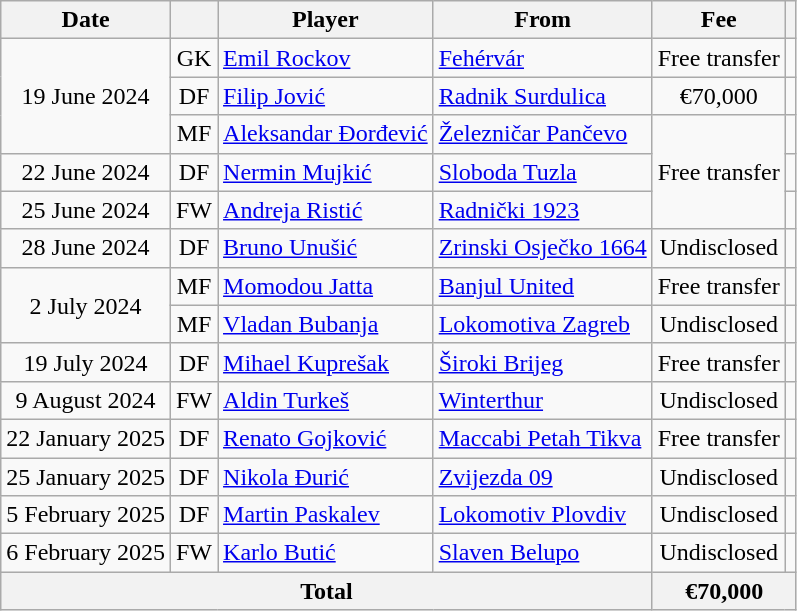<table class="wikitable" style="text-align:center;">
<tr>
<th>Date</th>
<th></th>
<th>Player</th>
<th>From</th>
<th>Fee</th>
<th></th>
</tr>
<tr>
<td rowspan=3>19 June 2024</td>
<td>GK</td>
<td style="text-align:left"> <a href='#'>Emil Rockov</a></td>
<td style="text-align:left"> <a href='#'>Fehérvár</a></td>
<td>Free transfer</td>
<td></td>
</tr>
<tr>
<td>DF</td>
<td style="text-align:left"> <a href='#'>Filip Jović</a></td>
<td style="text-align:left"> <a href='#'>Radnik Surdulica</a></td>
<td>€70,000</td>
<td></td>
</tr>
<tr>
<td>MF</td>
<td style="text-align:left"> <a href='#'>Aleksandar Đorđević</a></td>
<td style="text-align:left"> <a href='#'>Železničar Pančevo</a></td>
<td rowspan=3>Free transfer</td>
<td></td>
</tr>
<tr>
<td>22 June 2024</td>
<td>DF</td>
<td style="text-align:left"> <a href='#'>Nermin Mujkić</a></td>
<td style="text-align:left"> <a href='#'>Sloboda Tuzla</a></td>
<td></td>
</tr>
<tr>
<td>25 June 2024</td>
<td>FW</td>
<td style="text-align:left"> <a href='#'>Andreja Ristić</a></td>
<td style="text-align:left"> <a href='#'>Radnički 1923</a></td>
<td></td>
</tr>
<tr>
<td>28 June 2024</td>
<td>DF</td>
<td style="text-align:left"> <a href='#'>Bruno Unušić</a></td>
<td style="text-align:left"> <a href='#'>Zrinski Osječko 1664</a></td>
<td>Undisclosed</td>
<td></td>
</tr>
<tr>
<td rowspan=2>2 July 2024</td>
<td>MF</td>
<td style="text-align:left"> <a href='#'>Momodou Jatta</a></td>
<td style="text-align:left"> <a href='#'>Banjul United</a></td>
<td>Free transfer</td>
<td></td>
</tr>
<tr>
<td>MF</td>
<td style="text-align:left"> <a href='#'>Vladan Bubanja</a></td>
<td style="text-align:left"> <a href='#'>Lokomotiva Zagreb</a></td>
<td>Undisclosed</td>
<td></td>
</tr>
<tr>
<td>19 July 2024</td>
<td>DF</td>
<td style="text-align:left"> <a href='#'>Mihael Kuprešak</a></td>
<td style="text-align:left"> <a href='#'>Široki Brijeg</a></td>
<td>Free transfer</td>
<td></td>
</tr>
<tr>
<td>9 August 2024</td>
<td>FW</td>
<td style="text-align:left"> <a href='#'>Aldin Turkeš</a></td>
<td style="text-align:left"> <a href='#'>Winterthur</a></td>
<td>Undisclosed</td>
<td></td>
</tr>
<tr>
<td>22 January 2025</td>
<td>DF</td>
<td style="text-align:left"> <a href='#'>Renato Gojković</a></td>
<td style="text-align:left"> <a href='#'>Maccabi Petah Tikva</a></td>
<td>Free transfer</td>
<td></td>
</tr>
<tr>
<td>25 January 2025</td>
<td>DF</td>
<td style="text-align:left"> <a href='#'>Nikola Đurić</a></td>
<td style="text-align:left"> <a href='#'>Zvijezda 09</a></td>
<td>Undisclosed</td>
<td></td>
</tr>
<tr>
<td>5 February 2025</td>
<td>DF</td>
<td style="text-align:left"> <a href='#'>Martin Paskalev</a></td>
<td style="text-align:left"> <a href='#'>Lokomotiv Plovdiv</a></td>
<td>Undisclosed</td>
<td></td>
</tr>
<tr>
<td>6 February 2025</td>
<td>FW</td>
<td style="text-align:left"> <a href='#'>Karlo Butić</a></td>
<td style="text-align:left"> <a href='#'>Slaven Belupo</a></td>
<td>Undisclosed</td>
<td></td>
</tr>
<tr>
<th colspan=4>Total</th>
<th colspan=2>€70,000</th>
</tr>
</table>
